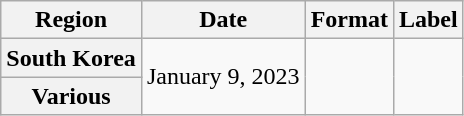<table class="wikitable plainrowheaders" style="text-align:center">
<tr>
<th>Region</th>
<th>Date</th>
<th>Format</th>
<th>Label</th>
</tr>
<tr>
<th scope="row">South Korea</th>
<td rowspan="2">January 9, 2023</td>
<td rowspan="2"></td>
<td rowspan="2"></td>
</tr>
<tr>
<th scope="row">Various</th>
</tr>
</table>
